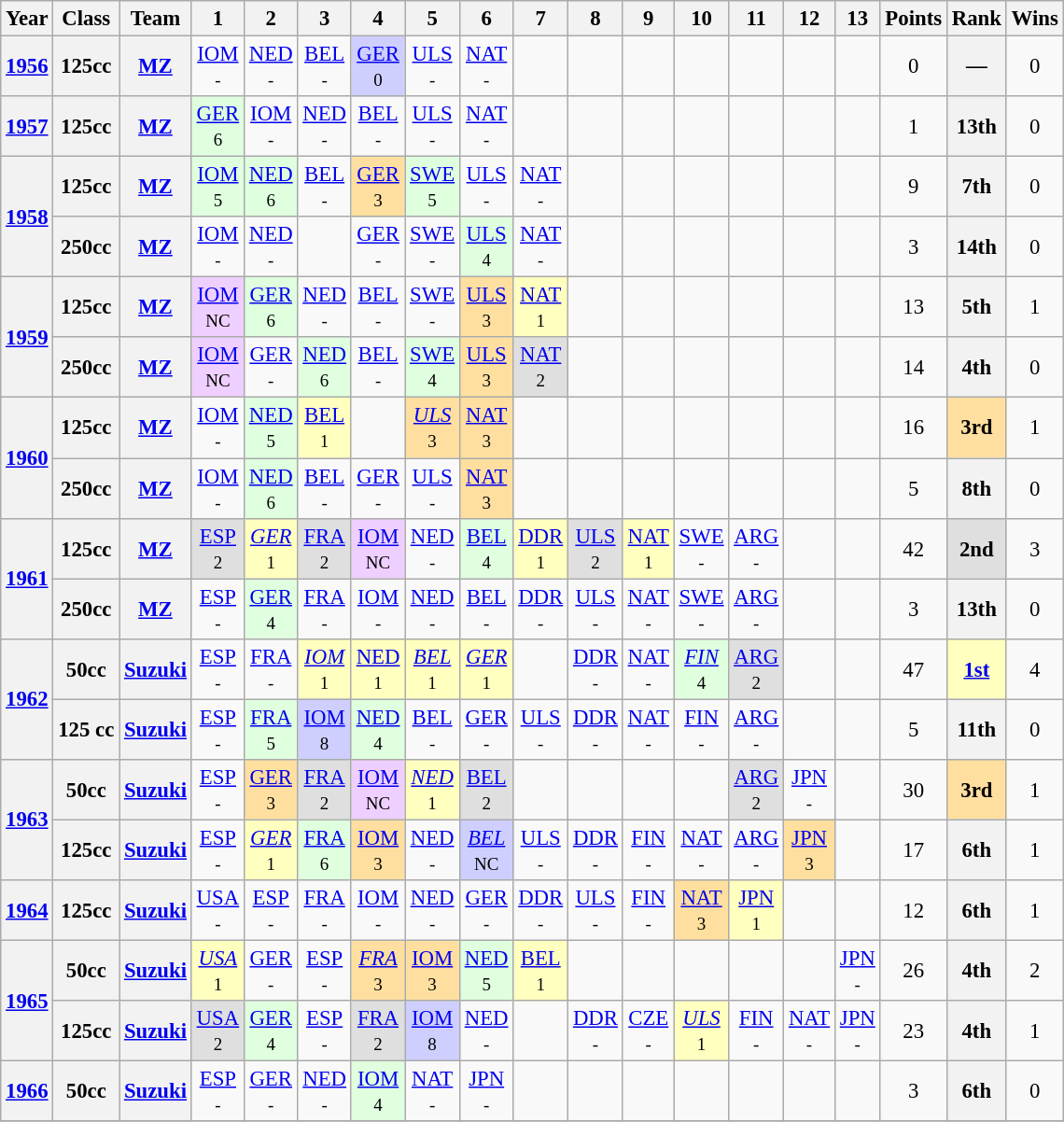<table class="wikitable" style="text-align:center; font-size:95%">
<tr>
<th>Year</th>
<th>Class</th>
<th>Team</th>
<th>1</th>
<th>2</th>
<th>3</th>
<th>4</th>
<th>5</th>
<th>6</th>
<th>7</th>
<th>8</th>
<th>9</th>
<th>10</th>
<th>11</th>
<th>12</th>
<th>13</th>
<th>Points</th>
<th>Rank</th>
<th>Wins</th>
</tr>
<tr>
<th><a href='#'>1956</a></th>
<th>125cc</th>
<th><a href='#'>MZ</a></th>
<td><a href='#'>IOM</a><br><small>-</small></td>
<td><a href='#'>NED</a><br><small>-</small></td>
<td><a href='#'>BEL</a><br><small>-</small></td>
<td style="background:#cfcfff;"><a href='#'>GER</a><br><small>0</small></td>
<td><a href='#'>ULS</a><br><small>-</small></td>
<td><a href='#'>NAT</a><br><small>-</small></td>
<td></td>
<td></td>
<td></td>
<td></td>
<td></td>
<td></td>
<td></td>
<td>0</td>
<th>—</th>
<td>0</td>
</tr>
<tr>
<th><a href='#'>1957</a></th>
<th>125cc</th>
<th><a href='#'>MZ</a></th>
<td style="background:#DFFFDF;"><a href='#'>GER</a><br><small>6</small></td>
<td><a href='#'>IOM</a><br><small>-</small></td>
<td><a href='#'>NED</a><br><small>-</small></td>
<td><a href='#'>BEL</a><br><small>-</small></td>
<td><a href='#'>ULS</a><br><small>-</small></td>
<td><a href='#'>NAT</a><br><small>-</small></td>
<td></td>
<td></td>
<td></td>
<td></td>
<td></td>
<td></td>
<td></td>
<td>1</td>
<th>13th</th>
<td>0</td>
</tr>
<tr>
<th rowspan=2><a href='#'>1958</a></th>
<th>125cc</th>
<th><a href='#'>MZ</a></th>
<td style="background:#DFFFDF;"><a href='#'>IOM</a><br><small>5</small></td>
<td style="background:#DFFFDF;"><a href='#'>NED</a><br><small>6</small></td>
<td><a href='#'>BEL</a><br><small>-</small></td>
<td style="background:#FFDF9F;"><a href='#'>GER</a><br><small>3</small></td>
<td style="background:#DFFFDF;"><a href='#'>SWE</a><br><small>5</small></td>
<td><a href='#'>ULS</a><br><small>-</small></td>
<td><a href='#'>NAT</a><br><small>-</small></td>
<td></td>
<td></td>
<td></td>
<td></td>
<td></td>
<td></td>
<td>9</td>
<th>7th</th>
<td>0</td>
</tr>
<tr>
<th>250cc</th>
<th><a href='#'>MZ</a></th>
<td><a href='#'>IOM</a><br><small>-</small></td>
<td><a href='#'>NED</a><br><small>-</small></td>
<td></td>
<td><a href='#'>GER</a><br><small>-</small></td>
<td><a href='#'>SWE</a><br><small>-</small></td>
<td style="background:#DFFFDF;"><a href='#'>ULS</a><br><small>4</small></td>
<td><a href='#'>NAT</a><br><small>-</small></td>
<td></td>
<td></td>
<td></td>
<td></td>
<td></td>
<td></td>
<td>3</td>
<th>14th</th>
<td>0</td>
</tr>
<tr>
<th rowspan=2><a href='#'>1959</a></th>
<th>125cc</th>
<th><a href='#'>MZ</a></th>
<td style="background:#EFCFFF;"><a href='#'>IOM</a><br><small>NC</small></td>
<td style="background:#DFFFDF;"><a href='#'>GER</a><br><small>6</small></td>
<td><a href='#'>NED</a><br><small>-</small></td>
<td><a href='#'>BEL</a><br><small>-</small></td>
<td><a href='#'>SWE</a><br><small>-</small></td>
<td style="background:#FFDF9F;"><a href='#'>ULS</a><br><small>3</small></td>
<td style="background:#FFFFBF;"><a href='#'>NAT</a><br><small>1</small></td>
<td></td>
<td></td>
<td></td>
<td></td>
<td></td>
<td></td>
<td>13</td>
<th>5th</th>
<td>1</td>
</tr>
<tr>
<th>250cc</th>
<th><a href='#'>MZ</a></th>
<td style="background:#EFCFFF;"><a href='#'>IOM</a><br><small>NC</small></td>
<td><a href='#'>GER</a><br><small>-</small></td>
<td style="background:#DFFFDF;"><a href='#'>NED</a><br><small>6</small></td>
<td><a href='#'>BEL</a><br><small>-</small></td>
<td style="background:#DFFFDF;"><a href='#'>SWE</a><br><small>4</small></td>
<td style="background:#FFDF9F;"><a href='#'>ULS</a><br><small>3</small></td>
<td style="background:#DFDFDF;"><a href='#'>NAT</a><br><small>2</small></td>
<td></td>
<td></td>
<td></td>
<td></td>
<td></td>
<td></td>
<td>14</td>
<th>4th</th>
<td>0</td>
</tr>
<tr>
<th rowspan=2><a href='#'>1960</a></th>
<th>125cc</th>
<th><a href='#'>MZ</a></th>
<td><a href='#'>IOM</a><br><small>-</small></td>
<td style="background:#DFFFDF;"><a href='#'>NED</a><br><small>5</small></td>
<td style="background:#FFFFBF;"><a href='#'>BEL</a><br><small>1</small></td>
<td></td>
<td style="background:#FFDF9F;"><em><a href='#'>ULS</a></em><br><small>3</small></td>
<td style="background:#FFDF9F;"><a href='#'>NAT</a><br><small>3</small></td>
<td></td>
<td></td>
<td></td>
<td></td>
<td></td>
<td></td>
<td></td>
<td>16</td>
<td style="background:#FFDF9F;"><strong>3rd</strong></td>
<td>1</td>
</tr>
<tr>
<th>250cc</th>
<th><a href='#'>MZ</a></th>
<td><a href='#'>IOM</a><br><small>-</small></td>
<td style="background:#DFFFDF;"><a href='#'>NED</a><br><small>6</small></td>
<td><a href='#'>BEL</a><br><small>-</small></td>
<td><a href='#'>GER</a><br><small>-</small></td>
<td><a href='#'>ULS</a><br><small>-</small></td>
<td style="background:#FFDF9F;"><a href='#'>NAT</a><br><small>3</small></td>
<td></td>
<td></td>
<td></td>
<td></td>
<td></td>
<td></td>
<td></td>
<td>5</td>
<th>8th</th>
<td>0</td>
</tr>
<tr>
<th rowspan=2><a href='#'>1961</a></th>
<th>125cc</th>
<th><a href='#'>MZ</a></th>
<td style="background:#DFDFDF;"><a href='#'>ESP</a><br><small>2</small></td>
<td style="background:#FFFFBF;"><em><a href='#'>GER</a></em><br><small>1</small></td>
<td style="background:#DFDFDF;"><a href='#'>FRA</a><br><small>2</small></td>
<td style="background:#EFCFFF;"><a href='#'>IOM</a><br><small>NC</small></td>
<td><a href='#'>NED</a><br><small>-</small></td>
<td style="background:#DFFFDF;"><a href='#'>BEL</a><br><small>4</small></td>
<td style="background:#FFFFBF;"><a href='#'>DDR</a><br><small>1</small></td>
<td style="background:#DFDFDF;"><a href='#'>ULS</a><br><small>2</small></td>
<td style="background:#FFFFBF;"><a href='#'>NAT</a><br><small>1</small></td>
<td><a href='#'>SWE</a><br><small>-</small></td>
<td><a href='#'>ARG</a><br><small>-</small></td>
<td></td>
<td></td>
<td>42</td>
<td style="background:#DFDFDF;"><strong>2nd</strong></td>
<td>3</td>
</tr>
<tr>
<th>250cc</th>
<th><a href='#'>MZ</a></th>
<td><a href='#'>ESP</a><br><small>-</small></td>
<td style="background:#DFFFDF;"><a href='#'>GER</a><br><small>4</small></td>
<td><a href='#'>FRA</a><br><small>-</small></td>
<td><a href='#'>IOM</a><br><small>-</small></td>
<td><a href='#'>NED</a><br><small>-</small></td>
<td><a href='#'>BEL</a><br><small>-</small></td>
<td><a href='#'>DDR</a><br><small>-</small></td>
<td><a href='#'>ULS</a><br><small>-</small></td>
<td><a href='#'>NAT</a><br><small>-</small></td>
<td><a href='#'>SWE</a><br><small>-</small></td>
<td><a href='#'>ARG</a><br><small>-</small></td>
<td></td>
<td></td>
<td>3</td>
<th>13th</th>
<td>0</td>
</tr>
<tr>
<th rowspan=2><a href='#'>1962</a></th>
<th>50cc</th>
<th><a href='#'>Suzuki</a></th>
<td><a href='#'>ESP</a><br><small>-</small></td>
<td><a href='#'>FRA</a><br><small>-</small></td>
<td style="background:#FFFFBF;"><em><a href='#'>IOM</a></em><br><small>1</small></td>
<td style="background:#FFFFBF;"><a href='#'>NED</a><br><small>1</small></td>
<td style="background:#FFFFBF;"><em><a href='#'>BEL</a></em><br><small>1</small></td>
<td style="background:#FFFFBF;"><em><a href='#'>GER</a></em><br><small>1</small></td>
<td></td>
<td><a href='#'>DDR</a><br><small>-</small></td>
<td><a href='#'>NAT</a><br><small>-</small></td>
<td style="background:#DFFFDF;"><em><a href='#'>FIN</a></em><br><small>4</small></td>
<td style="background:#DFDFDF;"><a href='#'>ARG</a><br><small>2</small></td>
<td></td>
<td></td>
<td>47</td>
<td style="background:#FFFFBF;"><strong><a href='#'>1st</a></strong></td>
<td>4</td>
</tr>
<tr>
<th>125 cc</th>
<th><a href='#'>Suzuki</a></th>
<td><a href='#'>ESP</a><br><small>-</small></td>
<td style="background:#DFFFDF;"><a href='#'>FRA</a><br><small>5</small></td>
<td style="background:#CFCFFF;"><a href='#'>IOM</a><br><small>8</small></td>
<td style="background:#DFFFDF;"><a href='#'>NED</a><br><small>4</small></td>
<td><a href='#'>BEL</a><br><small>-</small></td>
<td><a href='#'>GER</a><br><small>-</small></td>
<td><a href='#'>ULS</a><br><small>-</small></td>
<td><a href='#'>DDR</a><br><small>-</small></td>
<td><a href='#'>NAT</a><br><small>-</small></td>
<td><a href='#'>FIN</a><br><small>-</small></td>
<td><a href='#'>ARG</a><br><small>-</small></td>
<td></td>
<td></td>
<td>5</td>
<th>11th</th>
<td>0</td>
</tr>
<tr>
<th rowspan=2><a href='#'>1963</a></th>
<th>50cc</th>
<th><a href='#'>Suzuki</a></th>
<td><a href='#'>ESP</a><br><small>-</small></td>
<td style="background:#FFDF9F;"><a href='#'>GER</a><br><small>3</small></td>
<td style="background:#DFDFDF;"><a href='#'>FRA</a><br><small>2</small></td>
<td style="background:#EFCFFF;"><a href='#'>IOM</a><br><small>NC</small></td>
<td style="background:#FFFFBF;"><em><a href='#'>NED</a></em><br><small>1</small></td>
<td style="background:#DFDFDF;"><a href='#'>BEL</a><br><small>2</small></td>
<td></td>
<td></td>
<td></td>
<td></td>
<td style="background:#DFDFDF;"><a href='#'>ARG</a><br><small>2</small></td>
<td><a href='#'>JPN</a><br><small>-</small></td>
<td></td>
<td>30</td>
<td style="background:#FFDF9F;"><strong>3rd</strong></td>
<td>1</td>
</tr>
<tr>
<th>125cc</th>
<th><a href='#'>Suzuki</a></th>
<td><a href='#'>ESP</a><br><small>-</small></td>
<td style="background:#FFFFBF;"><em><a href='#'>GER</a></em><br><small>1</small></td>
<td style="background:#DFFFDF;"><a href='#'>FRA</a><br><small>6</small></td>
<td style="background:#FFDF9F;"><a href='#'>IOM</a><br><small>3</small></td>
<td><a href='#'>NED</a><br><small>-</small></td>
<td style="background:#CFCFFF;"><em><a href='#'>BEL</a></em><br><small>NC</small></td>
<td><a href='#'>ULS</a><br><small>-</small></td>
<td><a href='#'>DDR</a><br><small>-</small></td>
<td><a href='#'>FIN</a><br><small>-</small></td>
<td><a href='#'>NAT</a><br><small>-</small></td>
<td><a href='#'>ARG</a><br><small>-</small></td>
<td style="background:#FFDF9F;"><a href='#'>JPN</a><br><small>3</small></td>
<td></td>
<td>17</td>
<th>6th</th>
<td>1</td>
</tr>
<tr>
<th><a href='#'>1964</a></th>
<th>125cc</th>
<th><a href='#'>Suzuki</a></th>
<td><a href='#'>USA</a><br><small>-</small></td>
<td><a href='#'>ESP</a><br><small>-</small></td>
<td><a href='#'>FRA</a><br><small>-</small></td>
<td><a href='#'>IOM</a><br><small>-</small></td>
<td><a href='#'>NED</a><br><small>-</small></td>
<td><a href='#'>GER</a><br><small>-</small></td>
<td><a href='#'>DDR</a><br><small>-</small></td>
<td><a href='#'>ULS</a><br><small>-</small></td>
<td><a href='#'>FIN</a><br><small>-</small></td>
<td style="background:#FFDF9F;"><a href='#'>NAT</a><br><small>3</small></td>
<td style="background:#FFFFBF;"><a href='#'>JPN</a><br><small>1</small></td>
<td></td>
<td></td>
<td>12</td>
<th>6th</th>
<td>1</td>
</tr>
<tr>
<th rowspan=2><a href='#'>1965</a></th>
<th>50cc</th>
<th><a href='#'>Suzuki</a></th>
<td style="background:#FFFFBF;"><em><a href='#'>USA</a></em><br><small>1</small></td>
<td><a href='#'>GER</a><br><small>-</small></td>
<td><a href='#'>ESP</a><br><small>-</small></td>
<td style="background:#FFDF9F;"><em><a href='#'>FRA</a></em><br><small>3</small></td>
<td style="background:#FFDF9F;"><a href='#'>IOM</a><br><small>3</small></td>
<td style="background:#DFFFDF;"><a href='#'>NED</a><br><small>5</small></td>
<td style="background:#FFFFBF;"><a href='#'>BEL</a><br><small>1</small></td>
<td></td>
<td></td>
<td></td>
<td></td>
<td></td>
<td><a href='#'>JPN</a><br><small>-</small></td>
<td>26</td>
<th>4th</th>
<td>2</td>
</tr>
<tr>
<th>125cc</th>
<th><a href='#'>Suzuki</a></th>
<td style="background:#DFDFDF;"><a href='#'>USA</a><br><small>2</small></td>
<td style="background:#DFFFDF;"><a href='#'>GER</a><br><small>4</small></td>
<td><a href='#'>ESP</a><br><small>-</small></td>
<td style="background:#DFDFDF;"><a href='#'>FRA</a><br><small>2</small></td>
<td style="background:#CFCFFF;"><a href='#'>IOM</a><br><small>8</small></td>
<td><a href='#'>NED</a><br><small>-</small></td>
<td></td>
<td><a href='#'>DDR</a><br><small>-</small></td>
<td><a href='#'>CZE</a><br><small>-</small></td>
<td style="background:#FFFFBF;"><em><a href='#'>ULS</a></em><br><small>1</small></td>
<td><a href='#'>FIN</a><br><small>-</small></td>
<td><a href='#'>NAT</a><br><small>-</small></td>
<td><a href='#'>JPN</a><br><small>-</small></td>
<td>23</td>
<th>4th</th>
<td>1</td>
</tr>
<tr>
<th><a href='#'>1966</a></th>
<th>50cc</th>
<th><a href='#'>Suzuki</a></th>
<td><a href='#'>ESP</a><br><small>-</small></td>
<td><a href='#'>GER</a><br><small>-</small></td>
<td><a href='#'>NED</a><br><small>-</small></td>
<td style="background:#DFFFDF;"><a href='#'>IOM</a><br><small>4</small></td>
<td><a href='#'>NAT</a><br><small>-</small></td>
<td><a href='#'>JPN</a><br><small>-</small></td>
<td></td>
<td></td>
<td></td>
<td></td>
<td></td>
<td></td>
<td></td>
<td>3</td>
<th>6th</th>
<td>0</td>
</tr>
<tr>
</tr>
</table>
